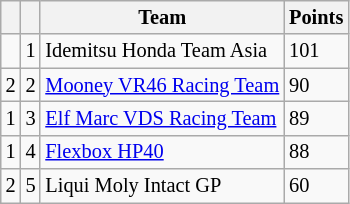<table class="wikitable" style="font-size: 85%;">
<tr>
<th></th>
<th></th>
<th>Team</th>
<th>Points</th>
</tr>
<tr>
<td></td>
<td align=center>1</td>
<td> Idemitsu Honda Team Asia</td>
<td align=left>101</td>
</tr>
<tr>
<td> 2</td>
<td align=center>2</td>
<td> <a href='#'>Mooney VR46 Racing Team</a></td>
<td align=left>90</td>
</tr>
<tr>
<td> 1</td>
<td align=center>3</td>
<td> <a href='#'>Elf Marc VDS Racing Team</a></td>
<td align=left>89</td>
</tr>
<tr>
<td> 1</td>
<td align=center>4</td>
<td> <a href='#'>Flexbox HP40</a></td>
<td align=left>88</td>
</tr>
<tr>
<td> 2</td>
<td align=center>5</td>
<td> Liqui Moly Intact GP</td>
<td align=left>60</td>
</tr>
</table>
